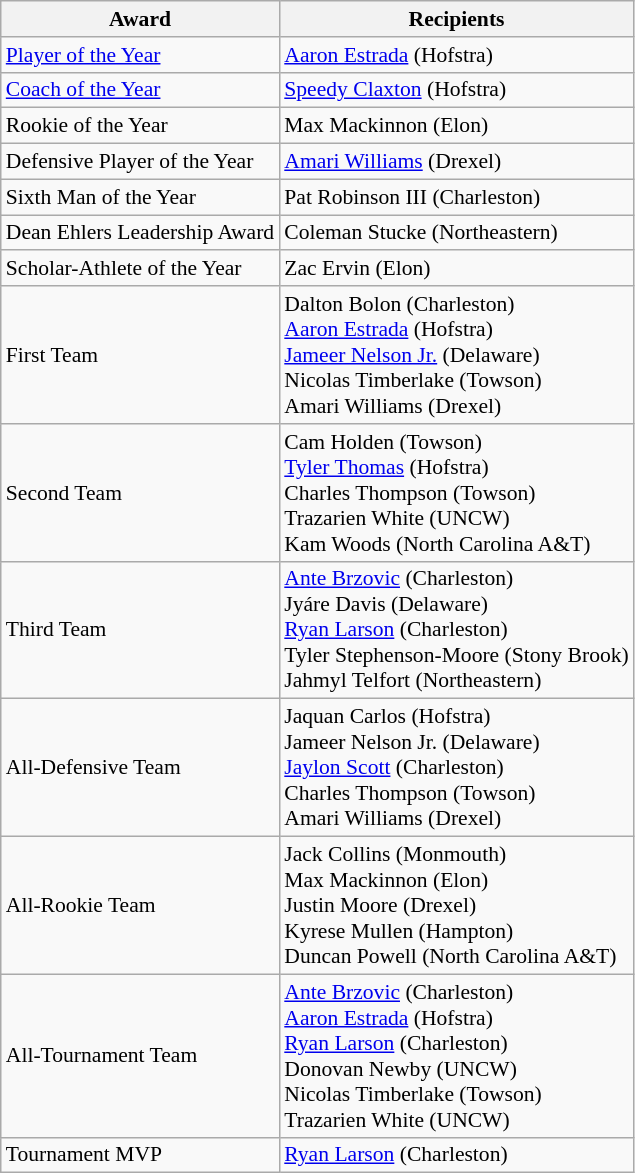<table class="wikitable" style="white-space:nowrap; font-size:90%;">
<tr>
<th>Award</th>
<th>Recipients</th>
</tr>
<tr>
<td><a href='#'>Player of the Year</a></td>
<td><a href='#'>Aaron Estrada</a> (Hofstra)</td>
</tr>
<tr>
<td><a href='#'>Coach of the Year</a></td>
<td><a href='#'>Speedy Claxton</a> (Hofstra)</td>
</tr>
<tr>
<td>Rookie of the Year</td>
<td>Max Mackinnon (Elon)</td>
</tr>
<tr>
<td>Defensive Player of the Year</td>
<td><a href='#'>Amari Williams</a> (Drexel)</td>
</tr>
<tr>
<td>Sixth Man of the Year</td>
<td>Pat Robinson III (Charleston)</td>
</tr>
<tr>
<td>Dean Ehlers Leadership Award</td>
<td>Coleman Stucke (Northeastern)</td>
</tr>
<tr>
<td>Scholar-Athlete of the Year</td>
<td>Zac Ervin (Elon)</td>
</tr>
<tr>
<td>First Team</td>
<td>Dalton Bolon (Charleston) <br> <a href='#'>Aaron Estrada</a> (Hofstra) <br> <a href='#'>Jameer Nelson Jr.</a> (Delaware) <br> Nicolas Timberlake (Towson) <br> Amari Williams (Drexel)</td>
</tr>
<tr>
<td>Second Team</td>
<td>Cam Holden (Towson) <br> <a href='#'>Tyler Thomas</a> (Hofstra) <br> Charles Thompson (Towson) <br> Trazarien White (UNCW) <br> Kam Woods (North Carolina A&T)</td>
</tr>
<tr>
<td>Third Team</td>
<td><a href='#'>Ante Brzovic</a> (Charleston) <br> Jyáre Davis (Delaware) <br> <a href='#'>Ryan Larson</a> (Charleston) <br> Tyler Stephenson-Moore (Stony Brook) <br> Jahmyl Telfort (Northeastern)</td>
</tr>
<tr>
<td>All-Defensive Team</td>
<td>Jaquan Carlos (Hofstra) <br> Jameer Nelson Jr. (Delaware) <br> <a href='#'>Jaylon Scott</a> (Charleston) <br> Charles Thompson (Towson) <br> Amari Williams (Drexel)</td>
</tr>
<tr>
<td>All-Rookie Team</td>
<td>Jack Collins (Monmouth) <br> Max Mackinnon (Elon) <br> Justin Moore (Drexel) <br> Kyrese Mullen (Hampton) <br> Duncan Powell (North Carolina A&T)</td>
</tr>
<tr>
<td>All-Tournament Team</td>
<td><a href='#'>Ante Brzovic</a> (Charleston) <br> <a href='#'>Aaron Estrada</a> (Hofstra)<br> <a href='#'>Ryan Larson</a> (Charleston) <br> Donovan Newby (UNCW) <br> Nicolas Timberlake (Towson)<br>Trazarien White (UNCW)</td>
</tr>
<tr>
<td>Tournament MVP</td>
<td><a href='#'>Ryan Larson</a> (Charleston)</td>
</tr>
</table>
